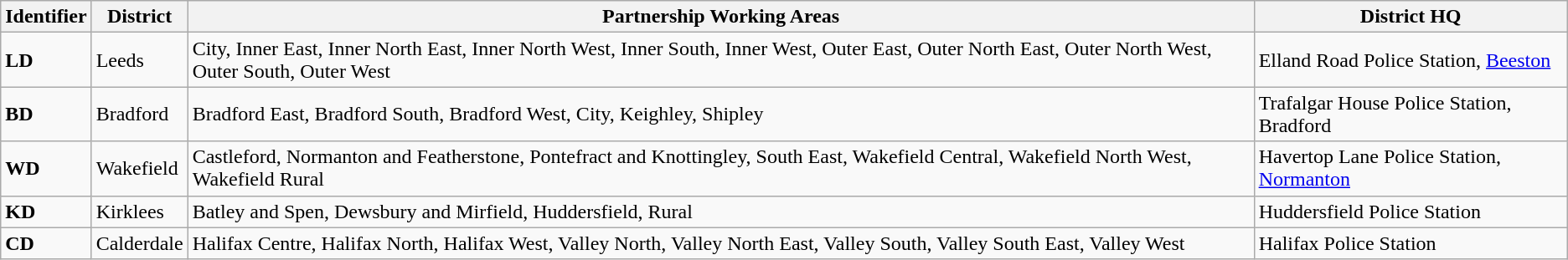<table class="wikitable">
<tr>
<th>Identifier</th>
<th>District</th>
<th>Partnership Working Areas</th>
<th>District HQ</th>
</tr>
<tr>
<td><strong>LD</strong></td>
<td>Leeds</td>
<td>City, Inner East, Inner North East, Inner North West, Inner South, Inner West, Outer East, Outer North East, Outer North West, Outer South, Outer West</td>
<td>Elland Road Police Station, <a href='#'>Beeston</a></td>
</tr>
<tr>
<td><strong>BD</strong></td>
<td>Bradford</td>
<td>Bradford East, Bradford South, Bradford West, City, Keighley, Shipley</td>
<td>Trafalgar House Police Station, Bradford</td>
</tr>
<tr>
<td><strong>WD</strong></td>
<td>Wakefield</td>
<td>Castleford, Normanton and Featherstone, Pontefract and Knottingley, South East, Wakefield Central, Wakefield North West, Wakefield Rural</td>
<td>Havertop Lane Police Station, <a href='#'>Normanton</a></td>
</tr>
<tr>
<td><strong>KD</strong></td>
<td>Kirklees</td>
<td>Batley and Spen, Dewsbury and Mirfield, Huddersfield, Rural</td>
<td>Huddersfield Police Station</td>
</tr>
<tr>
<td><strong>CD</strong></td>
<td>Calderdale</td>
<td>Halifax Centre, Halifax North, Halifax West, Valley North, Valley North East, Valley South, Valley South East, Valley West</td>
<td>Halifax Police Station</td>
</tr>
</table>
